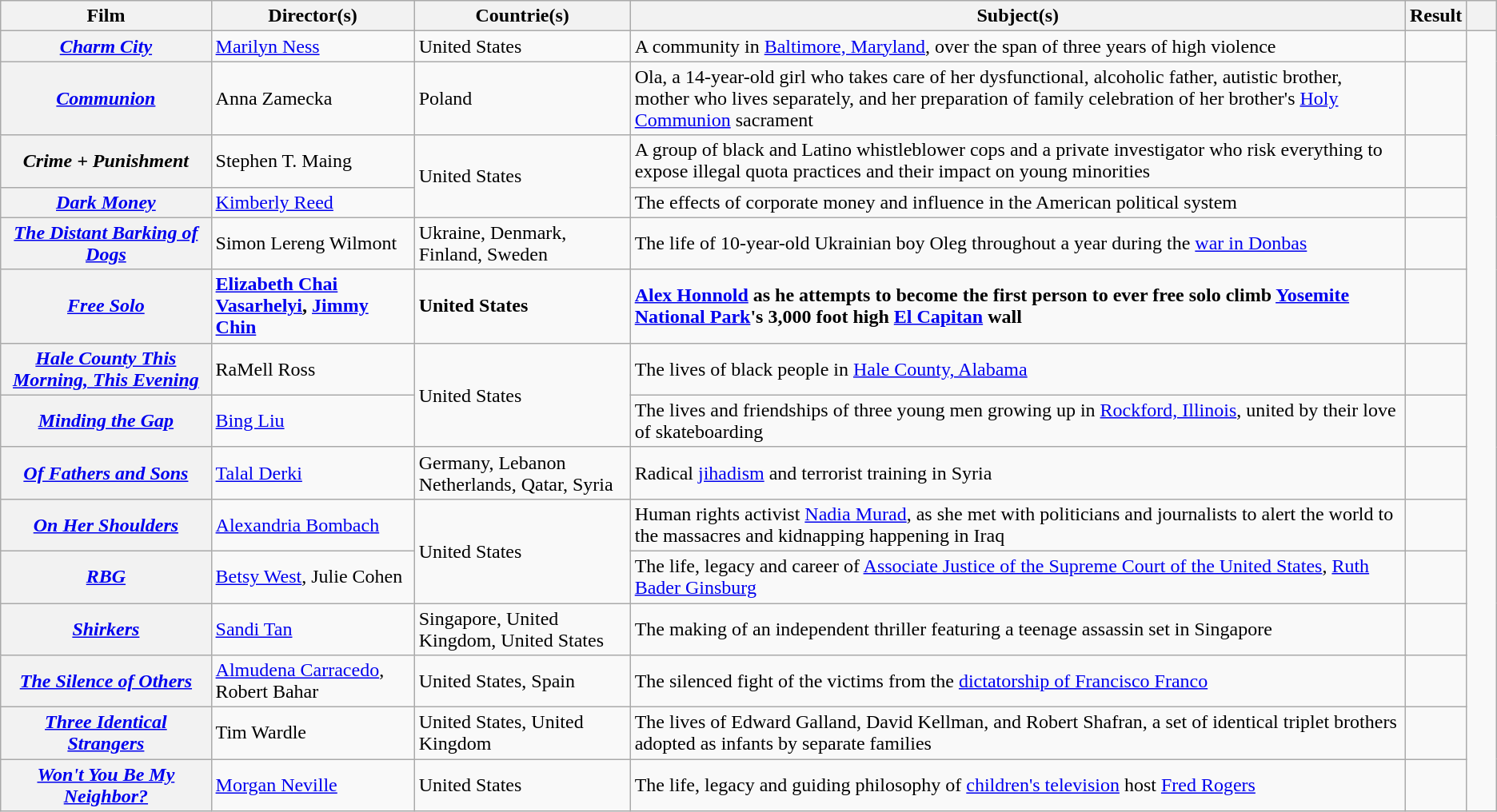<table class="wikitable sortable plainrowheaders">
<tr>
<th scope="col">Film</th>
<th scope="col">Director(s)</th>
<th scope="col">Countrie(s)</th>
<th scope="col">Subject(s)</th>
<th scope="col">Result</th>
<th scope="col" style="width:2%;"></th>
</tr>
<tr>
<th scope="row"><em><a href='#'>Charm City</a></em></th>
<td><a href='#'>Marilyn Ness</a></td>
<td>United States</td>
<td>A community in <a href='#'>Baltimore, Maryland</a>, over the span of three years of high violence</td>
<td></td>
<td align="center" rowspan="15"></td>
</tr>
<tr>
<th scope="row"><em><a href='#'>Communion</a></em></th>
<td>Anna Zamecka</td>
<td>Poland</td>
<td>Ola, a 14-year-old girl who takes care of her dysfunctional, alcoholic father, autistic brother, mother who lives separately, and her preparation of family celebration of her brother's <a href='#'>Holy Communion</a> sacrament</td>
<td></td>
</tr>
<tr>
<th scope="row"><em>Crime + Punishment</em></th>
<td>Stephen T. Maing</td>
<td rowspan="2">United States</td>
<td>A group of black and Latino whistleblower cops and a private investigator who risk everything to expose illegal quota practices and their impact on young minorities</td>
<td></td>
</tr>
<tr>
<th scope="row"><em><a href='#'>Dark Money</a></em></th>
<td><a href='#'>Kimberly Reed</a></td>
<td>The effects of corporate money and influence in the American political system</td>
<td></td>
</tr>
<tr>
<th scope="row"><em><a href='#'>The Distant Barking of Dogs</a></em></th>
<td>Simon Lereng Wilmont</td>
<td>Ukraine, Denmark, Finland, Sweden</td>
<td>The life of 10-year-old Ukrainian boy Oleg throughout a year during the <a href='#'>war in Donbas</a></td>
<td></td>
</tr>
<tr>
<th scope="row"><strong><em><a href='#'>Free Solo</a></em></strong></th>
<td><strong><a href='#'>Elizabeth Chai Vasarhelyi</a>, <a href='#'>Jimmy Chin</a></strong></td>
<td><strong>United States</strong></td>
<td><strong><a href='#'>Alex Honnold</a> as he attempts to become the first person to ever free solo climb <a href='#'>Yosemite National Park</a>'s 3,000 foot high <a href='#'>El Capitan</a> wall</strong></td>
<td></td>
</tr>
<tr>
<th scope="row"><em><a href='#'>Hale County This Morning, This Evening</a></em></th>
<td>RaMell Ross</td>
<td rowspan="2">United States</td>
<td>The lives of black people in <a href='#'>Hale County, Alabama</a></td>
<td></td>
</tr>
<tr>
<th scope="row"><em><a href='#'>Minding the Gap</a></em></th>
<td><a href='#'>Bing Liu</a></td>
<td>The lives and friendships of three young men growing up in <a href='#'>Rockford, Illinois</a>, united by their love of skateboarding</td>
<td></td>
</tr>
<tr>
<th scope="row"><em><a href='#'>Of Fathers and Sons</a></em></th>
<td><a href='#'>Talal Derki</a></td>
<td>Germany, Lebanon Netherlands, Qatar, Syria</td>
<td>Radical <a href='#'>jihadism</a> and terrorist training in Syria</td>
<td></td>
</tr>
<tr>
<th scope="row"><em><a href='#'>On Her Shoulders</a></em></th>
<td><a href='#'>Alexandria Bombach</a></td>
<td rowspan="2">United States</td>
<td>Human rights activist <a href='#'>Nadia Murad</a>, as she met with politicians and journalists to alert the world to the massacres and kidnapping happening in Iraq</td>
<td></td>
</tr>
<tr>
<th scope="row"><em><a href='#'>RBG</a></em></th>
<td><a href='#'>Betsy West</a>, Julie Cohen</td>
<td>The life, legacy and career of <a href='#'>Associate Justice of the Supreme Court of the United States</a>, <a href='#'>Ruth Bader Ginsburg</a></td>
<td></td>
</tr>
<tr>
<th scope="row"><em><a href='#'>Shirkers</a></em></th>
<td><a href='#'>Sandi Tan</a></td>
<td>Singapore, United Kingdom, United States</td>
<td>The making of an independent thriller featuring a teenage assassin set in Singapore</td>
<td></td>
</tr>
<tr>
<th scope="row"><em><a href='#'>The Silence of Others</a></em></th>
<td><a href='#'>Almudena Carracedo</a>, Robert Bahar</td>
<td>United States, Spain</td>
<td>The silenced fight of the victims from the <a href='#'>dictatorship of Francisco Franco</a></td>
<td></td>
</tr>
<tr>
<th scope="row"><em><a href='#'>Three Identical Strangers</a></em></th>
<td>Tim Wardle</td>
<td>United States, United Kingdom</td>
<td>The lives of Edward Galland, David Kellman, and Robert Shafran, a set of identical triplet brothers adopted as infants by separate families</td>
<td></td>
</tr>
<tr>
<th scope="row"><em><a href='#'>Won't You Be My Neighbor?</a></em></th>
<td><a href='#'>Morgan Neville</a></td>
<td>United States</td>
<td>The life, legacy and guiding philosophy of <a href='#'>children's television</a> host <a href='#'>Fred Rogers</a></td>
<td></td>
</tr>
</table>
